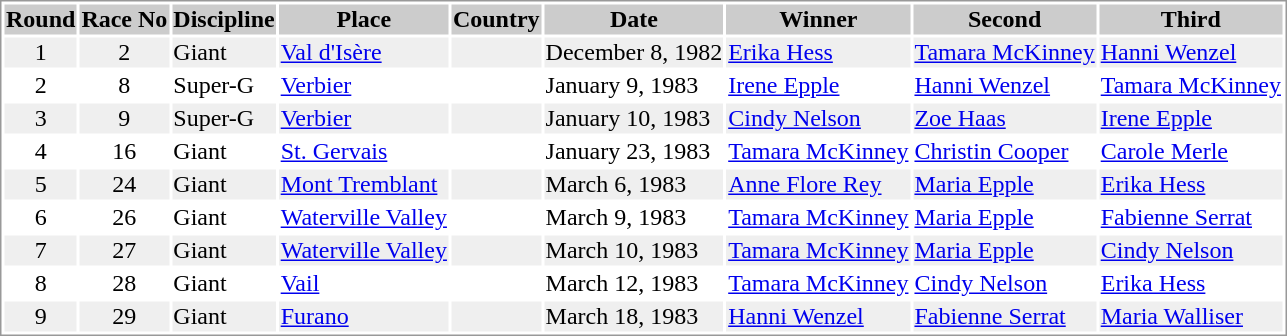<table border="0" style="border: 1px solid #999; background-color:#FFFFFF; text-align:center">
<tr align="center" bgcolor="#CCCCCC">
<th>Round</th>
<th>Race No</th>
<th>Discipline</th>
<th>Place</th>
<th>Country</th>
<th>Date</th>
<th>Winner</th>
<th>Second</th>
<th>Third</th>
</tr>
<tr bgcolor="#EFEFEF">
<td>1</td>
<td>2</td>
<td align="left">Giant</td>
<td align="left"><a href='#'>Val d'Isère</a></td>
<td align="left"></td>
<td align="left">December 8, 1982</td>
<td align="left"> <a href='#'>Erika Hess</a></td>
<td align="left"> <a href='#'>Tamara McKinney</a></td>
<td align="left"> <a href='#'>Hanni Wenzel</a></td>
</tr>
<tr>
<td>2</td>
<td>8</td>
<td align="left">Super-G</td>
<td align="left"><a href='#'>Verbier</a></td>
<td align="left"></td>
<td align="left">January 9, 1983</td>
<td align="left"> <a href='#'>Irene Epple</a></td>
<td align="left"> <a href='#'>Hanni Wenzel</a></td>
<td align="left"> <a href='#'>Tamara McKinney</a></td>
</tr>
<tr bgcolor="#EFEFEF">
<td>3</td>
<td>9</td>
<td align="left">Super-G</td>
<td align="left"><a href='#'>Verbier</a></td>
<td align="left"></td>
<td align="left">January 10, 1983</td>
<td align="left"> <a href='#'>Cindy Nelson</a></td>
<td align="left"> <a href='#'>Zoe Haas</a></td>
<td align="left"> <a href='#'>Irene Epple</a></td>
</tr>
<tr>
<td>4</td>
<td>16</td>
<td align="left">Giant</td>
<td align="left"><a href='#'>St. Gervais</a></td>
<td align="left"></td>
<td align="left">January 23, 1983</td>
<td align="left"> <a href='#'>Tamara McKinney</a></td>
<td align="left"> <a href='#'>Christin Cooper</a></td>
<td align="left"> <a href='#'>Carole Merle</a></td>
</tr>
<tr bgcolor="#EFEFEF">
<td>5</td>
<td>24</td>
<td align="left">Giant</td>
<td align="left"><a href='#'>Mont Tremblant</a></td>
<td align="left"></td>
<td align="left">March 6, 1983</td>
<td align="left"> <a href='#'>Anne Flore Rey</a></td>
<td align="left"> <a href='#'>Maria Epple</a></td>
<td align="left"> <a href='#'>Erika Hess</a></td>
</tr>
<tr>
<td>6</td>
<td>26</td>
<td align="left">Giant</td>
<td align="left"><a href='#'>Waterville Valley</a></td>
<td align="left"></td>
<td align="left">March 9, 1983</td>
<td align="left"> <a href='#'>Tamara McKinney</a></td>
<td align="left"> <a href='#'>Maria Epple</a></td>
<td align="left"> <a href='#'>Fabienne Serrat</a></td>
</tr>
<tr bgcolor="#EFEFEF">
<td>7</td>
<td>27</td>
<td align="left">Giant</td>
<td align="left"><a href='#'>Waterville Valley</a></td>
<td align="left"></td>
<td align="left">March 10, 1983</td>
<td align="left"> <a href='#'>Tamara McKinney</a></td>
<td align="left"> <a href='#'>Maria Epple</a></td>
<td align="left"> <a href='#'>Cindy Nelson</a></td>
</tr>
<tr>
<td>8</td>
<td>28</td>
<td align="left">Giant</td>
<td align="left"><a href='#'>Vail</a></td>
<td align="left"></td>
<td align="left">March 12, 1983</td>
<td align="left"> <a href='#'>Tamara McKinney</a></td>
<td align="left"> <a href='#'>Cindy Nelson</a></td>
<td align="left"> <a href='#'>Erika Hess</a></td>
</tr>
<tr bgcolor="#EFEFEF">
<td>9</td>
<td>29</td>
<td align="left">Giant</td>
<td align="left"><a href='#'>Furano</a></td>
<td align="left"></td>
<td align="left">March 18, 1983</td>
<td align="left"> <a href='#'>Hanni Wenzel</a></td>
<td align="left"> <a href='#'>Fabienne Serrat</a></td>
<td align="left"> <a href='#'>Maria Walliser</a></td>
</tr>
</table>
